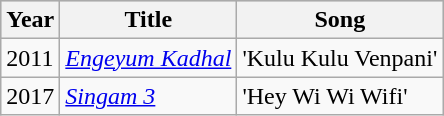<table class="wikitable">
<tr style="background:#ccc; text-align:center;">
<th>Year</th>
<th>Title</th>
<th>Song</th>
</tr>
<tr>
<td>2011</td>
<td><em><a href='#'>Engeyum Kadhal</a></em></td>
<td>'Kulu Kulu Venpani'</td>
</tr>
<tr>
<td>2017</td>
<td><em><a href='#'>Singam 3 </a></em></td>
<td>'Hey Wi Wi Wifi'</td>
</tr>
</table>
